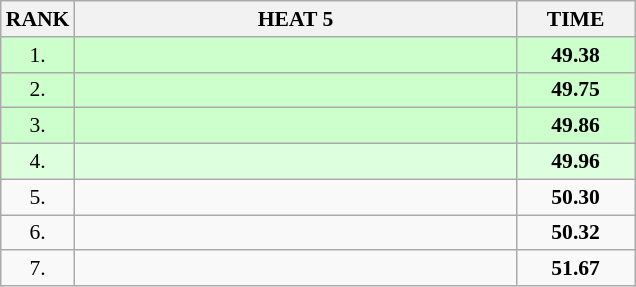<table class="wikitable" style="border-collapse: collapse; font-size: 90%;">
<tr>
<th>RANK</th>
<th style="width: 20em">HEAT 5</th>
<th style="width: 5em">TIME</th>
</tr>
<tr style="background:#ccffcc;">
<td align="center">1.</td>
<td></td>
<td align="center"><strong>49.38</strong></td>
</tr>
<tr style="background:#ccffcc;">
<td align="center">2.</td>
<td></td>
<td align="center"><strong>49.75</strong></td>
</tr>
<tr style="background:#ccffcc;">
<td align="center">3.</td>
<td></td>
<td align="center"><strong>49.86</strong></td>
</tr>
<tr style="background:#ddffdd;">
<td align="center">4.</td>
<td></td>
<td align="center"><strong>49.96</strong></td>
</tr>
<tr>
<td align="center">5.</td>
<td></td>
<td align="center"><strong>50.30</strong></td>
</tr>
<tr>
<td align="center">6.</td>
<td></td>
<td align="center"><strong>50.32</strong></td>
</tr>
<tr>
<td align="center">7.</td>
<td></td>
<td align="center"><strong>51.67</strong></td>
</tr>
</table>
